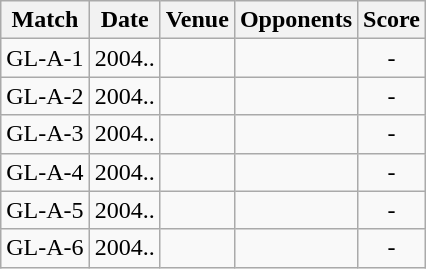<table class="wikitable" style="text-align:center;">
<tr>
<th>Match</th>
<th>Date</th>
<th>Venue</th>
<th>Opponents</th>
<th>Score</th>
</tr>
<tr>
<td>GL-A-1</td>
<td>2004..</td>
<td><a href='#'></a></td>
<td><a href='#'></a></td>
<td>-</td>
</tr>
<tr>
<td>GL-A-2</td>
<td>2004..</td>
<td><a href='#'></a></td>
<td><a href='#'></a></td>
<td>-</td>
</tr>
<tr>
<td>GL-A-3</td>
<td>2004..</td>
<td><a href='#'></a></td>
<td><a href='#'></a></td>
<td>-</td>
</tr>
<tr>
<td>GL-A-4</td>
<td>2004..</td>
<td><a href='#'></a></td>
<td><a href='#'></a></td>
<td>-</td>
</tr>
<tr>
<td>GL-A-5</td>
<td>2004..</td>
<td><a href='#'></a></td>
<td><a href='#'></a></td>
<td>-</td>
</tr>
<tr>
<td>GL-A-6</td>
<td>2004..</td>
<td><a href='#'></a></td>
<td><a href='#'></a></td>
<td>-</td>
</tr>
</table>
